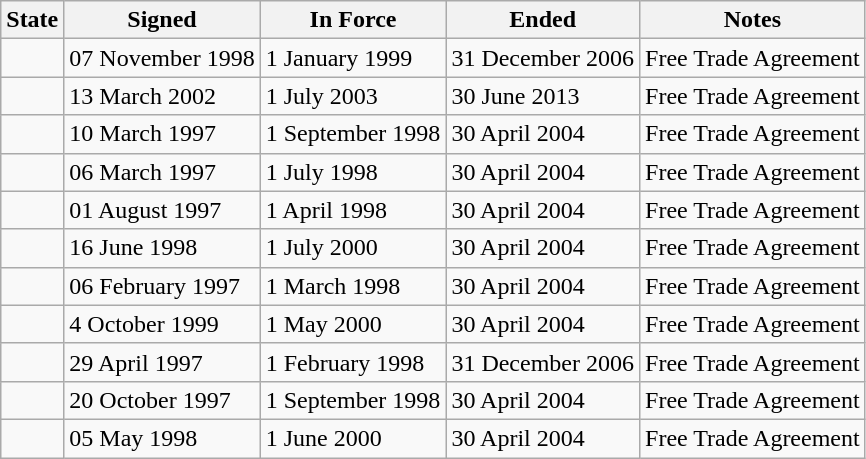<table class="wikitable sortable">
<tr>
<th>State</th>
<th data-sort-type=date>Signed</th>
<th data-sort-type=date>In Force</th>
<th data-sort-type=date>Ended</th>
<th>Notes</th>
</tr>
<tr>
<td></td>
<td>07 November 1998</td>
<td>1 January 1999</td>
<td>31 December 2006</td>
<td>Free Trade Agreement</td>
</tr>
<tr>
<td></td>
<td>13 March 2002</td>
<td>1 July 2003</td>
<td>30 June 2013</td>
<td>Free Trade Agreement</td>
</tr>
<tr>
<td></td>
<td>10 March 1997</td>
<td>1 September 1998</td>
<td>30 April 2004</td>
<td>Free Trade Agreement</td>
</tr>
<tr>
<td></td>
<td>06 March 1997</td>
<td>1 July 1998</td>
<td>30 April 2004</td>
<td>Free Trade Agreement</td>
</tr>
<tr>
<td></td>
<td>01 August 1997</td>
<td>1 April 1998</td>
<td>30 April 2004</td>
<td>Free Trade Agreement</td>
</tr>
<tr>
<td></td>
<td>16 June 1998</td>
<td>1 July 2000</td>
<td>30 April 2004</td>
<td>Free Trade Agreement</td>
</tr>
<tr>
<td></td>
<td>06 February 1997</td>
<td>1 March 1998</td>
<td>30 April 2004</td>
<td>Free Trade Agreement</td>
</tr>
<tr>
<td></td>
<td>4 October 1999</td>
<td>1 May 2000</td>
<td>30 April 2004</td>
<td>Free Trade Agreement</td>
</tr>
<tr>
<td></td>
<td>29 April 1997</td>
<td>1 February 1998</td>
<td>31 December 2006</td>
<td>Free Trade Agreement</td>
</tr>
<tr>
<td></td>
<td>20 October 1997</td>
<td>1 September 1998</td>
<td>30 April 2004</td>
<td>Free Trade Agreement</td>
</tr>
<tr>
<td></td>
<td>05 May 1998</td>
<td>1 June 2000</td>
<td>30 April 2004</td>
<td>Free Trade Agreement</td>
</tr>
</table>
